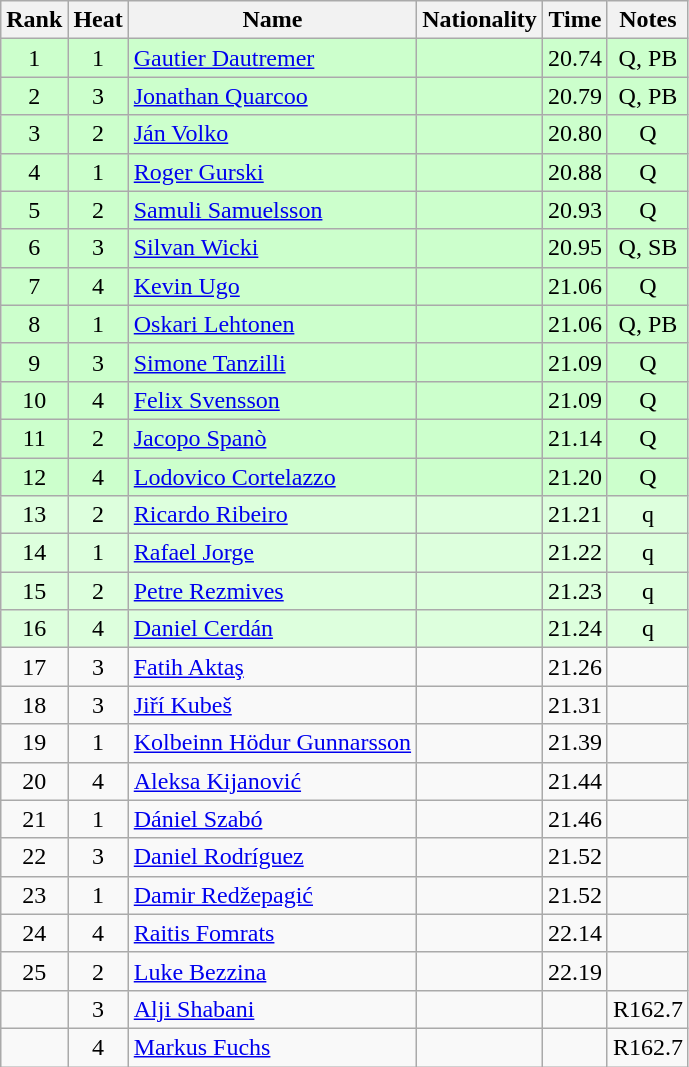<table class="wikitable sortable" style="text-align:center">
<tr>
<th>Rank</th>
<th>Heat</th>
<th>Name</th>
<th>Nationality</th>
<th>Time</th>
<th>Notes</th>
</tr>
<tr bgcolor=ccffcc>
<td>1</td>
<td>1</td>
<td align=left><a href='#'>Gautier Dautremer</a></td>
<td align=left></td>
<td>20.74</td>
<td>Q, PB</td>
</tr>
<tr bgcolor=ccffcc>
<td>2</td>
<td>3</td>
<td align=left><a href='#'>Jonathan Quarcoo</a></td>
<td align=left></td>
<td>20.79</td>
<td>Q, PB</td>
</tr>
<tr bgcolor=ccffcc>
<td>3</td>
<td>2</td>
<td align=left><a href='#'>Ján Volko</a></td>
<td align=left></td>
<td>20.80</td>
<td>Q</td>
</tr>
<tr bgcolor=ccffcc>
<td>4</td>
<td>1</td>
<td align=left><a href='#'>Roger Gurski</a></td>
<td align=left></td>
<td>20.88</td>
<td>Q</td>
</tr>
<tr bgcolor=ccffcc>
<td>5</td>
<td>2</td>
<td align=left><a href='#'>Samuli Samuelsson</a></td>
<td align=left></td>
<td>20.93</td>
<td>Q</td>
</tr>
<tr bgcolor=ccffcc>
<td>6</td>
<td>3</td>
<td align=left><a href='#'>Silvan Wicki</a></td>
<td align=left></td>
<td>20.95</td>
<td>Q, SB</td>
</tr>
<tr bgcolor=ccffcc>
<td>7</td>
<td>4</td>
<td align=left><a href='#'>Kevin Ugo</a></td>
<td align=left></td>
<td>21.06</td>
<td>Q</td>
</tr>
<tr bgcolor=ccffcc>
<td>8</td>
<td>1</td>
<td align=left><a href='#'>Oskari Lehtonen</a></td>
<td align=left></td>
<td>21.06</td>
<td>Q, PB</td>
</tr>
<tr bgcolor=ccffcc>
<td>9</td>
<td>3</td>
<td align=left><a href='#'>Simone Tanzilli</a></td>
<td align=left></td>
<td>21.09</td>
<td>Q</td>
</tr>
<tr bgcolor=ccffcc>
<td>10</td>
<td>4</td>
<td align=left><a href='#'>Felix Svensson</a></td>
<td align=left></td>
<td>21.09</td>
<td>Q</td>
</tr>
<tr bgcolor=ccffcc>
<td>11</td>
<td>2</td>
<td align=left><a href='#'>Jacopo Spanò</a></td>
<td align=left></td>
<td>21.14</td>
<td>Q</td>
</tr>
<tr bgcolor=ccffcc>
<td>12</td>
<td>4</td>
<td align=left><a href='#'>Lodovico Cortelazzo</a></td>
<td align=left></td>
<td>21.20</td>
<td>Q</td>
</tr>
<tr bgcolor=ddffdd>
<td>13</td>
<td>2</td>
<td align=left><a href='#'>Ricardo Ribeiro</a></td>
<td align=left></td>
<td>21.21</td>
<td>q</td>
</tr>
<tr bgcolor=ddffdd>
<td>14</td>
<td>1</td>
<td align=left><a href='#'>Rafael Jorge</a></td>
<td align=left></td>
<td>21.22</td>
<td>q</td>
</tr>
<tr bgcolor=ddffdd>
<td>15</td>
<td>2</td>
<td align=left><a href='#'>Petre Rezmives</a></td>
<td align=left></td>
<td>21.23</td>
<td>q</td>
</tr>
<tr bgcolor=ddffdd>
<td>16</td>
<td>4</td>
<td align=left><a href='#'>Daniel Cerdán</a></td>
<td align=left></td>
<td>21.24</td>
<td>q</td>
</tr>
<tr>
<td>17</td>
<td>3</td>
<td align=left><a href='#'>Fatih Aktaş</a></td>
<td align=left></td>
<td>21.26</td>
<td></td>
</tr>
<tr>
<td>18</td>
<td>3</td>
<td align=left><a href='#'>Jiří Kubeš</a></td>
<td align=left></td>
<td>21.31</td>
<td></td>
</tr>
<tr>
<td>19</td>
<td>1</td>
<td align=left><a href='#'>Kolbeinn Hödur Gunnarsson</a></td>
<td align=left></td>
<td>21.39</td>
<td></td>
</tr>
<tr>
<td>20</td>
<td>4</td>
<td align=left><a href='#'>Aleksa Kijanović</a></td>
<td align=left></td>
<td>21.44</td>
<td></td>
</tr>
<tr>
<td>21</td>
<td>1</td>
<td align=left><a href='#'>Dániel Szabó</a></td>
<td align=left></td>
<td>21.46</td>
<td></td>
</tr>
<tr>
<td>22</td>
<td>3</td>
<td align=left><a href='#'>Daniel Rodríguez</a></td>
<td align=left></td>
<td>21.52</td>
<td></td>
</tr>
<tr>
<td>23</td>
<td>1</td>
<td align=left><a href='#'>Damir Redžepagić</a></td>
<td align=left></td>
<td>21.52</td>
<td></td>
</tr>
<tr>
<td>24</td>
<td>4</td>
<td align=left><a href='#'>Raitis Fomrats</a></td>
<td align=left></td>
<td>22.14</td>
<td></td>
</tr>
<tr>
<td>25</td>
<td>2</td>
<td align=left><a href='#'>Luke Bezzina</a></td>
<td align=left></td>
<td>22.19</td>
<td></td>
</tr>
<tr>
<td></td>
<td>3</td>
<td align=left><a href='#'>Alji Shabani</a></td>
<td align=left></td>
<td></td>
<td>R162.7</td>
</tr>
<tr>
<td></td>
<td>4</td>
<td align=left><a href='#'>Markus Fuchs</a></td>
<td align=left></td>
<td></td>
<td>R162.7</td>
</tr>
</table>
